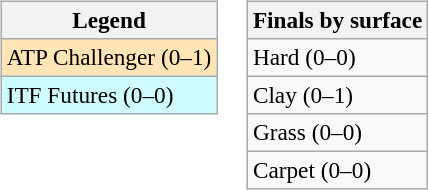<table>
<tr valign=top>
<td><br><table class=wikitable style=font-size:97%>
<tr>
<th>Legend</th>
</tr>
<tr bgcolor=moccasin>
<td>ATP Challenger (0–1)</td>
</tr>
<tr bgcolor=cffcff>
<td>ITF Futures (0–0)</td>
</tr>
</table>
</td>
<td><br><table class=wikitable style=font-size:97%>
<tr>
<th>Finals by surface</th>
</tr>
<tr>
<td>Hard (0–0)</td>
</tr>
<tr>
<td>Clay (0–1)</td>
</tr>
<tr>
<td>Grass (0–0)</td>
</tr>
<tr>
<td>Carpet (0–0)</td>
</tr>
</table>
</td>
</tr>
</table>
